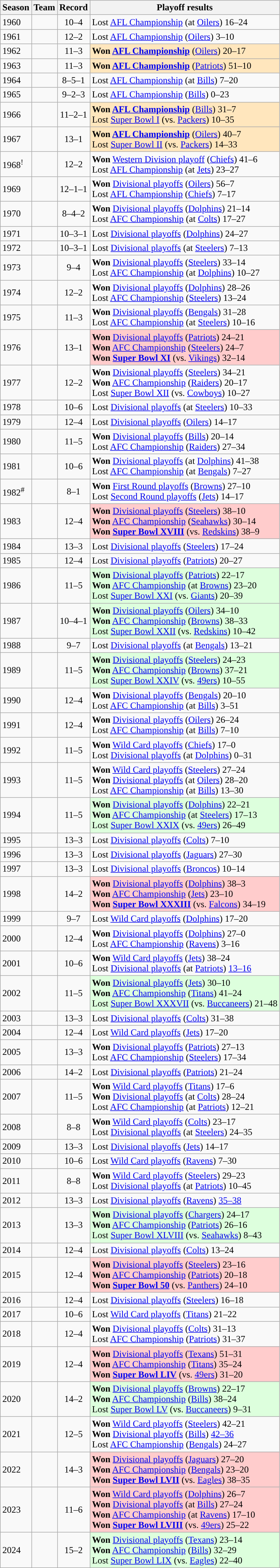<table class="wikitable">
<tr style="background: #efefef">
<th>Season</th>
<th>Team</th>
<th>Record</th>
<th>Playoff results</th>
</tr>
<tr>
<td>1960</td>
<td><strong><a href='#'></a></strong></td>
<td align="center">10–4</td>
<td>Lost <a href='#'>AFL Championship</a> (at <a href='#'>Oilers</a>) 16–24</td>
</tr>
<tr>
<td>1961</td>
<td><strong><a href='#'></a></strong></td>
<td align="center">12–2</td>
<td>Lost <a href='#'>AFL Championship</a> (<a href='#'>Oilers</a>) 3–10</td>
</tr>
<tr>
<td>1962</td>
<td><strong><a href='#'></a></strong></td>
<td align="center">11–3</td>
<td bgcolor="#FFE6BD"><strong>Won <a href='#'>AFL Championship</a></strong> (<a href='#'>Oilers</a>) 20–17 </td>
</tr>
<tr>
<td>1963</td>
<td><strong><a href='#'></a></strong></td>
<td align="center">11–3</td>
<td bgcolor="#FFE6BD"><strong>Won <a href='#'>AFL Championship</a></strong>  (<a href='#'>Patriots</a>) 51–10</td>
</tr>
<tr>
<td>1964</td>
<td><strong><a href='#'></a></strong></td>
<td align="center">8–5–1</td>
<td>Lost <a href='#'>AFL Championship</a> (at <a href='#'>Bills</a>) 7–20</td>
</tr>
<tr>
<td>1965</td>
<td><strong><a href='#'></a></strong></td>
<td align="center">9–2–3</td>
<td>Lost <a href='#'>AFL Championship</a> (<a href='#'>Bills</a>) 0–23</td>
</tr>
<tr>
<td>1966</td>
<td><strong><a href='#'></a></strong></td>
<td align="center">11–2–1</td>
<td bgcolor="#FFE6BD"><strong>Won <a href='#'>AFL Championship</a></strong> (<a href='#'>Bills</a>) 31–7<br>Lost <a href='#'>Super Bowl I</a> (vs. <a href='#'>Packers</a>) 10–35</td>
</tr>
<tr>
<td>1967</td>
<td><strong><a href='#'></a></strong></td>
<td align="center">13–1</td>
<td bgcolor="#FFE6BD"><strong>Won <a href='#'>AFL Championship</a></strong> (<a href='#'>Oilers</a>) 40–7<br>Lost <a href='#'>Super Bowl II</a> (vs. <a href='#'>Packers</a>) 14–33</td>
</tr>
<tr>
<td>1968<sup>!</sup></td>
<td><strong><a href='#'></a></strong></td>
<td align="center">12–2</td>
<td><strong>Won</strong> <a href='#'>Western Division playoff</a> (<a href='#'>Chiefs</a>) 41–6<br>Lost <a href='#'>AFL Championship</a> (at <a href='#'>Jets</a>) 23–27</td>
</tr>
<tr>
<td>1969</td>
<td><strong><a href='#'></a></strong></td>
<td align="center">12–1–1</td>
<td><strong>Won</strong> <a href='#'>Divisional playoffs</a> (<a href='#'>Oilers</a>) 56–7<br>Lost <a href='#'>AFL Championship</a> (<a href='#'>Chiefs</a>) 7–17</td>
</tr>
<tr>
<td>1970</td>
<td><strong><a href='#'></a></strong></td>
<td align="center">8–4–2</td>
<td><strong>Won</strong> <a href='#'>Divisional playoffs</a> (<a href='#'>Dolphins</a>) 21–14<br>Lost <a href='#'>AFC Championship</a> (at <a href='#'>Colts</a>) 17–27</td>
</tr>
<tr>
<td>1971</td>
<td><strong><a href='#'></a></strong></td>
<td align="center">10–3–1</td>
<td>Lost <a href='#'>Divisional playoffs</a> (<a href='#'>Dolphins</a>) 24–27 </td>
</tr>
<tr>
<td>1972</td>
<td><strong><a href='#'></a></strong></td>
<td align="center">10–3–1</td>
<td>Lost <a href='#'>Divisional playoffs</a> (at <a href='#'>Steelers</a>) 7–13</td>
</tr>
<tr>
<td>1973</td>
<td><strong><a href='#'></a></strong></td>
<td align="center">9–4</td>
<td><strong>Won</strong> <a href='#'>Divisional playoffs</a> (<a href='#'>Steelers</a>) 33–14<br>Lost <a href='#'>AFC Championship</a> (at <a href='#'>Dolphins</a>) 10–27</td>
</tr>
<tr>
<td>1974</td>
<td><strong><a href='#'></a></strong></td>
<td align="center">12–2</td>
<td><strong>Won</strong> <a href='#'>Divisional playoffs</a> (<a href='#'>Dolphins</a>) 28–26<br>Lost <a href='#'>AFC Championship</a> (<a href='#'>Steelers</a>) 13–24</td>
</tr>
<tr>
<td>1975</td>
<td><strong><a href='#'></a></strong></td>
<td align="center">11–3</td>
<td><strong>Won</strong> <a href='#'>Divisional playoffs</a> (<a href='#'>Bengals</a>) 31–28<br>Lost <a href='#'>AFC Championship</a> (at <a href='#'>Steelers</a>) 10–16</td>
</tr>
<tr>
<td>1976</td>
<td><strong><a href='#'></a></strong></td>
<td align="center">13–1</td>
<td style="background: #FFCCCC;" valign="top"><strong>Won</strong> <a href='#'>Divisional playoffs</a> (<a href='#'>Patriots</a>) 24–21<br><strong>Won</strong> <a href='#'>AFC Championship</a> (<a href='#'>Steelers</a>) 24–7<br><strong>Won <a href='#'>Super Bowl XI</a></strong> (vs. <a href='#'>Vikings</a>) 32–14</td>
</tr>
<tr>
<td>1977</td>
<td><strong><a href='#'></a></strong></td>
<td align="center">12–2</td>
<td><strong>Won</strong> <a href='#'>Divisional playoffs</a> (<a href='#'>Steelers</a>) 34–21 <br><strong>Won</strong> <a href='#'>AFC Championship</a> (<a href='#'>Raiders</a>) 20–17<br>Lost <a href='#'>Super Bowl XII</a> (vs. <a href='#'>Cowboys</a>) 10–27</td>
</tr>
<tr>
<td>1978</td>
<td><strong><a href='#'></a></strong></td>
<td align="center">10–6</td>
<td>Lost <a href='#'>Divisional playoffs</a> (at <a href='#'>Steelers</a>) 10–33</td>
</tr>
<tr>
<td>1979</td>
<td><strong><a href='#'></a></strong></td>
<td align="center">12–4</td>
<td>Lost <a href='#'>Divisional playoffs</a> (<a href='#'>Oilers</a>) 14–17</td>
</tr>
<tr>
<td>1980</td>
<td><strong><a href='#'></a></strong></td>
<td align="center">11–5</td>
<td><strong>Won</strong> <a href='#'>Divisional playoffs</a> (<a href='#'>Bills</a>) 20–14<br>Lost <a href='#'>AFC Championship</a> (<a href='#'>Raiders</a>) 27–34</td>
</tr>
<tr>
<td>1981</td>
<td><strong><a href='#'></a></strong></td>
<td align="center">10–6</td>
<td><strong>Won</strong> <a href='#'>Divisional playoffs</a> (at <a href='#'>Dolphins</a>) 41–38 <br>Lost <a href='#'>AFC Championship</a> (at <a href='#'>Bengals</a>) 7–27</td>
</tr>
<tr>
<td>1982<sup>#</sup></td>
<td><strong><a href='#'></a></strong></td>
<td align="center">8–1</td>
<td><strong>Won</strong> <a href='#'>First Round playoffs</a> (<a href='#'>Browns</a>) 27–10<br>Lost <a href='#'>Second Round playoffs</a> (<a href='#'>Jets</a>) 14–17</td>
</tr>
<tr>
<td>1983</td>
<td><strong><a href='#'></a></strong></td>
<td align="center">12–4</td>
<td style="background: #FFCCCC;" valign="top"><strong>Won</strong> <a href='#'>Divisional playoffs</a> (<a href='#'>Steelers</a>) 38–10<br><strong>Won</strong> <a href='#'>AFC Championship</a> (<a href='#'>Seahawks</a>) 30–14<br><strong>Won <a href='#'>Super Bowl XVIII</a></strong> (vs. <a href='#'>Redskins</a>) 38–9</td>
</tr>
<tr>
<td>1984</td>
<td><strong><a href='#'></a></strong></td>
<td align="center">13–3</td>
<td>Lost <a href='#'>Divisional playoffs</a> (<a href='#'>Steelers</a>) 17–24</td>
</tr>
<tr>
<td>1985</td>
<td><strong><a href='#'></a></strong></td>
<td align="center">12–4</td>
<td>Lost <a href='#'>Divisional playoffs</a> (<a href='#'>Patriots</a>) 20–27</td>
</tr>
<tr>
<td>1986</td>
<td><strong><a href='#'></a></strong></td>
<td align="center">11–5</td>
<td bgcolor="#DDFFDD"><strong>Won</strong> <a href='#'>Divisional playoffs</a> (<a href='#'>Patriots</a>) 22–17<br><strong>Won</strong> <a href='#'>AFC Championship</a> (at <a href='#'>Browns</a>) 23–20 <br>Lost <a href='#'>Super Bowl XXI</a> (vs. <a href='#'>Giants</a>) 20–39</td>
</tr>
<tr>
<td>1987</td>
<td><strong><a href='#'></a></strong></td>
<td align="center">10–4–1</td>
<td bgcolor="#DDFFDD"><strong>Won</strong> <a href='#'>Divisional playoffs</a> (<a href='#'>Oilers</a>) 34–10<br><strong>Won</strong> <a href='#'>AFC Championship</a> (<a href='#'>Browns</a>) 38–33<br>Lost <a href='#'>Super Bowl XXII</a> (vs. <a href='#'>Redskins</a>) 10–42</td>
</tr>
<tr>
<td>1988</td>
<td><strong><a href='#'></a></strong></td>
<td align="center">9–7</td>
<td>Lost <a href='#'>Divisional playoffs</a> (at <a href='#'>Bengals</a>) 13–21</td>
</tr>
<tr>
<td>1989</td>
<td><strong><a href='#'></a></strong></td>
<td align="center">11–5</td>
<td bgcolor="#DDFFDD"><strong>Won</strong> <a href='#'>Divisional playoffs</a> (<a href='#'>Steelers</a>) 24–23<br><strong>Won</strong> <a href='#'>AFC Championship</a> (<a href='#'>Browns</a>) 37–21<br>Lost <a href='#'>Super Bowl XXIV</a> (vs. <a href='#'>49ers</a>) 10–55</td>
</tr>
<tr>
<td>1990</td>
<td><strong><a href='#'></a></strong></td>
<td align="center">12–4</td>
<td><strong>Won</strong> <a href='#'>Divisional playoffs</a> (<a href='#'>Bengals</a>) 20–10<br>Lost <a href='#'>AFC Championship</a> (at <a href='#'>Bills</a>) 3–51</td>
</tr>
<tr>
<td>1991</td>
<td><strong><a href='#'></a></strong></td>
<td align="center">12–4</td>
<td><strong>Won</strong> <a href='#'>Divisional playoffs</a> (<a href='#'>Oilers</a>) 26–24<br>Lost <a href='#'>AFC Championship</a> (at <a href='#'>Bills</a>) 7–10</td>
</tr>
<tr>
<td>1992</td>
<td><strong><a href='#'></a></strong></td>
<td align="center">11–5</td>
<td><strong>Won</strong> <a href='#'>Wild Card playoffs</a> (<a href='#'>Chiefs</a>) 17–0<br>Lost <a href='#'>Divisional playoffs</a> (at <a href='#'>Dolphins</a>) 0–31</td>
</tr>
<tr>
<td>1993</td>
<td><strong><a href='#'></a></strong></td>
<td align="center">11–5</td>
<td><strong>Won</strong> <a href='#'>Wild Card playoffs</a> (<a href='#'>Steelers</a>) 27–24 <br><strong>Won</strong> <a href='#'>Divisional playoffs</a> (at <a href='#'>Oilers</a>) 28–20<br>Lost <a href='#'>AFC Championship</a> (at <a href='#'>Bills</a>) 13–30</td>
</tr>
<tr>
<td>1994</td>
<td><strong><a href='#'></a></strong></td>
<td align="center">11–5</td>
<td bgcolor="#DDFFDD"><strong>Won</strong> <a href='#'>Divisional playoffs</a> (<a href='#'>Dolphins</a>) 22–21<br><strong>Won</strong> <a href='#'>AFC Championship</a> (at <a href='#'>Steelers</a>) 17–13<br>Lost <a href='#'>Super Bowl XXIX</a> (vs. <a href='#'>49ers</a>) 26–49</td>
</tr>
<tr>
<td>1995</td>
<td><strong><a href='#'></a></strong></td>
<td align="center">13–3</td>
<td>Lost <a href='#'>Divisional playoffs</a> (<a href='#'>Colts</a>) 7–10</td>
</tr>
<tr>
<td>1996</td>
<td><strong><a href='#'></a></strong></td>
<td align="center">13–3</td>
<td>Lost <a href='#'>Divisional playoffs</a> (<a href='#'>Jaguars</a>) 27–30</td>
</tr>
<tr>
<td>1997</td>
<td><strong><a href='#'></a></strong></td>
<td align="center">13–3</td>
<td>Lost <a href='#'>Divisional playoffs</a> (<a href='#'>Broncos</a>) 10–14</td>
</tr>
<tr>
<td>1998</td>
<td><strong><a href='#'></a></strong></td>
<td align="center">14–2</td>
<td style="background: #FFCCCC;" align="top"><strong>Won</strong> <a href='#'>Divisional playoffs</a> (<a href='#'>Dolphins</a>) 38–3<br><strong>Won</strong> <a href='#'>AFC Championship</a> (<a href='#'>Jets</a>) 23–10<br><strong>Won <a href='#'>Super Bowl XXXIII</a></strong> (vs. <a href='#'>Falcons</a>) 34–19</td>
</tr>
<tr>
<td>1999</td>
<td><strong><a href='#'></a></strong></td>
<td align="center">9–7</td>
<td>Lost <a href='#'>Wild Card playoffs</a> (<a href='#'>Dolphins</a>) 17–20</td>
</tr>
<tr>
<td>2000</td>
<td><strong><a href='#'></a></strong></td>
<td align="center">12–4</td>
<td><strong>Won</strong> <a href='#'>Divisional playoffs</a> (<a href='#'>Dolphins</a>) 27–0<br>Lost <a href='#'>AFC Championship</a> (<a href='#'>Ravens</a>) 3–16</td>
</tr>
<tr>
<td>2001</td>
<td><strong><a href='#'></a></strong></td>
<td align="center">10–6</td>
<td><strong>Won</strong> <a href='#'>Wild Card playoffs</a> (<a href='#'>Jets</a>) 38–24<br>Lost <a href='#'>Divisional playoffs</a> (at <a href='#'>Patriots</a>) <a href='#'>13–16 </a></td>
</tr>
<tr>
<td>2002</td>
<td><strong><a href='#'></a></strong></td>
<td align="center">11–5</td>
<td bgcolor="#DDFFDD"><strong>Won</strong> <a href='#'>Divisional playoffs</a> (<a href='#'>Jets</a>) 30–10<br><strong>Won</strong> <a href='#'>AFC Championship</a> (<a href='#'>Titans</a>) 41–24<br>Lost <a href='#'>Super Bowl XXXVII</a> (vs. <a href='#'>Buccaneers</a>) 21–48</td>
</tr>
<tr>
<td>2003</td>
<td><strong><a href='#'></a></strong></td>
<td align="center">13–3</td>
<td>Lost <a href='#'>Divisional playoffs</a> (<a href='#'>Colts</a>) 31–38</td>
</tr>
<tr>
<td>2004</td>
<td><strong><a href='#'></a></strong></td>
<td align="center">12–4</td>
<td>Lost <a href='#'>Wild Card playoffs</a> (<a href='#'>Jets</a>) 17–20 </td>
</tr>
<tr>
<td>2005</td>
<td><strong><a href='#'></a></strong></td>
<td align="center">13–3</td>
<td><strong>Won</strong> <a href='#'>Divisional playoffs</a> (<a href='#'>Patriots</a>) 27–13<br>Lost <a href='#'>AFC Championship</a>  (<a href='#'>Steelers</a>) 17–34</td>
</tr>
<tr>
<td>2006</td>
<td><strong><a href='#'></a></strong></td>
<td align="center">14–2</td>
<td>Lost <a href='#'>Divisional playoffs</a> (<a href='#'>Patriots</a>) 21–24</td>
</tr>
<tr>
<td>2007</td>
<td><strong><a href='#'></a></strong></td>
<td align="center">11–5</td>
<td><strong>Won</strong> <a href='#'>Wild Card playoffs</a> (<a href='#'>Titans</a>) 17–6<br><strong>Won</strong> <a href='#'>Divisional playoffs</a> (at <a href='#'>Colts</a>) 28–24<br>Lost <a href='#'>AFC Championship</a> (at <a href='#'>Patriots</a>) 12–21</td>
</tr>
<tr>
<td>2008</td>
<td><strong><a href='#'></a></strong></td>
<td align="center">8–8</td>
<td><strong>Won</strong> <a href='#'>Wild Card playoffs</a> (<a href='#'>Colts</a>) 23–17 <br>Lost <a href='#'>Divisional playoffs</a> (at <a href='#'>Steelers</a>) 24–35</td>
</tr>
<tr>
<td>2009</td>
<td><strong><a href='#'></a></strong></td>
<td align="center">13–3</td>
<td>Lost <a href='#'>Divisional playoffs</a> (<a href='#'>Jets</a>) 14–17</td>
</tr>
<tr>
<td>2010</td>
<td><strong><a href='#'></a></strong></td>
<td align="center">10–6</td>
<td>Lost <a href='#'>Wild Card playoffs</a> (<a href='#'>Ravens</a>) 7–30</td>
</tr>
<tr>
<td>2011</td>
<td><strong><a href='#'></a></strong></td>
<td align="center">8–8</td>
<td><strong>Won</strong> <a href='#'>Wild Card playoffs</a> (<a href='#'>Steelers</a>) 29–23 <br>Lost <a href='#'>Divisional playoffs</a> (at <a href='#'>Patriots</a>) 10–45</td>
</tr>
<tr>
<td>2012</td>
<td><strong><a href='#'></a></strong></td>
<td align="center">13–3</td>
<td>Lost <a href='#'>Divisional playoffs</a> (<a href='#'>Ravens</a>) <a href='#'>35–38 </a></td>
</tr>
<tr>
<td>2013</td>
<td><strong><a href='#'></a></strong></td>
<td align="center">13–3</td>
<td bgcolor="#DDFFDD"><strong>Won</strong> <a href='#'>Divisional playoffs</a> (<a href='#'>Chargers</a>) 24–17<br><strong>Won</strong> <a href='#'>AFC Championship</a> (<a href='#'>Patriots</a>) 26–16<br>Lost <a href='#'>Super Bowl XLVIII</a> (vs. <a href='#'>Seahawks</a>) 8–43</td>
</tr>
<tr>
<td>2014</td>
<td><strong><a href='#'></a></strong></td>
<td align="center">12–4</td>
<td>Lost <a href='#'>Divisional playoffs</a> (<a href='#'>Colts</a>) 13–24</td>
</tr>
<tr>
<td>2015</td>
<td><strong><a href='#'></a></strong></td>
<td align="center">12–4</td>
<td style="background: #FFCCCC;" valign="top"><strong>Won</strong> <a href='#'>Divisional playoffs</a> (<a href='#'>Steelers</a>) 23–16<br><strong>Won</strong> <a href='#'>AFC Championship</a> (<a href='#'>Patriots</a>) 20–18<br><strong>Won <a href='#'>Super Bowl 50</a></strong> (vs. <a href='#'>Panthers</a>) 24–10</td>
</tr>
<tr>
<td>2016</td>
<td><strong><a href='#'></a></strong></td>
<td align="center">12–4</td>
<td>Lost <a href='#'>Divisional playoffs</a> (<a href='#'>Steelers</a>) 16–18</td>
</tr>
<tr>
<td>2017</td>
<td><strong><a href='#'></a></strong></td>
<td align="center">10–6</td>
<td>Lost <a href='#'>Wild Card playoffs</a> (<a href='#'>Titans</a>) 21–22</td>
</tr>
<tr>
<td>2018</td>
<td><strong><a href='#'></a></strong></td>
<td align="center">12–4</td>
<td><strong>Won</strong> <a href='#'>Divisional playoffs</a> (<a href='#'>Colts</a>) 31–13 <br>Lost <a href='#'>AFC Championship</a> (<a href='#'>Patriots</a>) 31–37 </td>
</tr>
<tr>
<td>2019</td>
<td><strong><a href='#'></a></strong></td>
<td align="center">12–4</td>
<td style="background: #FFCCCC;" valign="top"><strong>Won</strong> <a href='#'>Divisional playoffs</a> (<a href='#'>Texans</a>) 51–31 <br><strong>Won</strong> <a href='#'>AFC Championship</a> (<a href='#'>Titans</a>) 35–24 <br><strong>Won <a href='#'>Super Bowl LIV</a></strong> (vs. <a href='#'>49ers</a>) 31–20</td>
</tr>
<tr>
<td>2020</td>
<td><strong><a href='#'></a></strong></td>
<td align="center">14–2</td>
<td bgcolor="#DDFFDD"><strong>Won</strong> <a href='#'>Divisional playoffs</a> (<a href='#'>Browns</a>) 22–17 <br><strong>Won</strong> <a href='#'>AFC Championship</a> (<a href='#'>Bills</a>) 38–24 <br>Lost <a href='#'>Super Bowl LV</a> (vs. <a href='#'>Buccaneers</a>) 9–31</td>
</tr>
<tr>
<td>2021</td>
<td><strong><a href='#'></a></strong></td>
<td align="center">12–5</td>
<td><strong>Won</strong> <a href='#'>Wild Card playoffs</a> (<a href='#'>Steelers</a>) 42–21 <br><strong>Won</strong> <a href='#'>Divisional playoffs</a> (<a href='#'>Bills</a>) <a href='#'>42–36 </a> <br>Lost <a href='#'>AFC Championship</a> (<a href='#'>Bengals</a>) 24–27 </td>
</tr>
<tr>
<td>2022</td>
<td><strong><a href='#'></a></strong></td>
<td align="center">14–3</td>
<td bgcolor="#FFCCCC"><strong>Won</strong> <a href='#'>Divisional playoffs</a> (<a href='#'>Jaguars</a>) 27–20 <br><strong>Won</strong> <a href='#'>AFC Championship</a> (<a href='#'>Bengals</a>) 23–20 <br><strong>Won <a href='#'>Super Bowl LVII</a></strong> (vs. <a href='#'>Eagles</a>) 38–35</td>
</tr>
<tr>
<td>2023</td>
<td><strong><a href='#'></a></strong></td>
<td align="center">11–6</td>
<td style="background: #FFCCCC;" valign="top"><strong>Won</strong> <a href='#'>Wild Card playoffs</a> (<a href='#'>Dolphins</a>) 26–7 <br><strong>Won</strong> <a href='#'>Divisional playoffs</a> (at <a href='#'>Bills</a>) 27–24 <br><strong>Won</strong> <a href='#'>AFC Championship</a> (at <a href='#'>Ravens</a>) 17–10 <br><strong>Won <a href='#'>Super Bowl LVIII</a></strong> (vs. <a href='#'>49ers</a>) 25–22 </td>
</tr>
<tr>
<td>2024</td>
<td><strong><a href='#'></a></strong></td>
<td align="center">15–2</td>
<td bgcolor="#DDFFDD"><strong>Won</strong> <a href='#'>Divisional playoffs</a> (<a href='#'>Texans</a>) 23–14<br><strong>Won</strong> <a href='#'>AFC Championship</a> (<a href='#'>Bills</a>) 32–29<br>Lost <a href='#'>Super Bowl LIX</a> (vs. <a href='#'>Eagles</a>) 22–40</td>
</tr>
</table>
